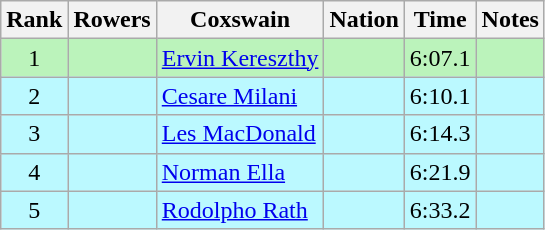<table class="wikitable sortable" style="text-align:center">
<tr>
<th>Rank</th>
<th>Rowers</th>
<th>Coxswain</th>
<th>Nation</th>
<th>Time</th>
<th>Notes</th>
</tr>
<tr bgcolor=bbf3bb>
<td>1</td>
<td align=left></td>
<td align=left><a href='#'>Ervin Kereszthy</a></td>
<td align=left></td>
<td>6:07.1</td>
<td></td>
</tr>
<tr bgcolor=bbf9ff>
<td>2</td>
<td align=left></td>
<td align=left><a href='#'>Cesare Milani</a></td>
<td align=left></td>
<td>6:10.1</td>
<td></td>
</tr>
<tr bgcolor=bbf9ff>
<td>3</td>
<td align=left></td>
<td align=left><a href='#'>Les MacDonald</a></td>
<td align=left></td>
<td>6:14.3</td>
<td></td>
</tr>
<tr bgcolor=bbf9ff>
<td>4</td>
<td align=left></td>
<td align=left><a href='#'>Norman Ella</a></td>
<td align=left></td>
<td>6:21.9</td>
<td></td>
</tr>
<tr bgcolor=bbf9ff>
<td>5</td>
<td align=left></td>
<td align=left><a href='#'>Rodolpho Rath</a></td>
<td align=left></td>
<td>6:33.2</td>
<td></td>
</tr>
</table>
